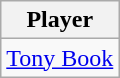<table class="wikitable">
<tr>
<th>Player</th>
</tr>
<tr>
<td> <a href='#'>Tony Book</a></td>
</tr>
</table>
